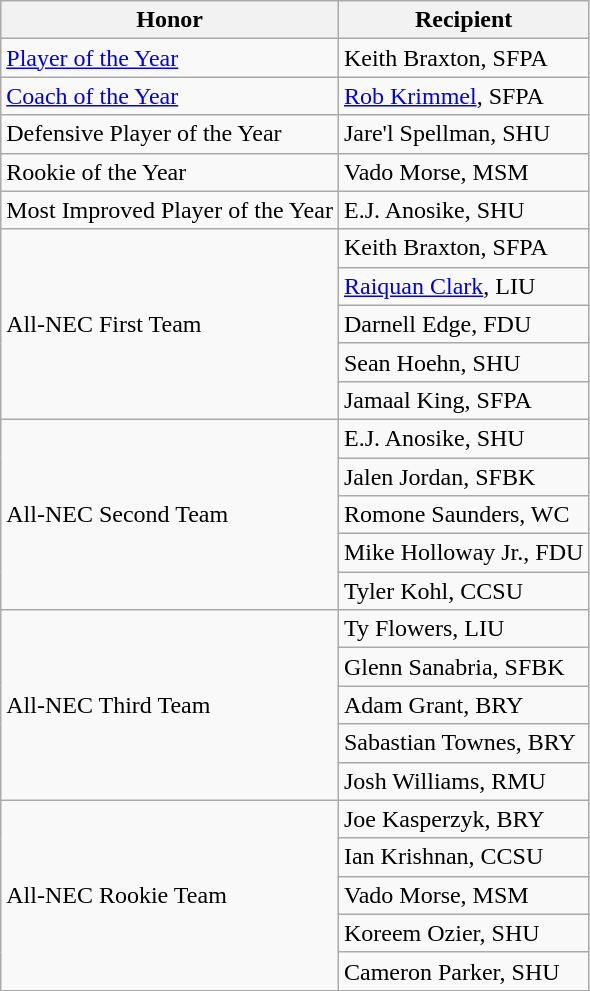<table class="wikitable" border="1">
<tr>
<th>Honor</th>
<th>Recipient</th>
</tr>
<tr>
<td><a href='#'>Player of the Year</a></td>
<td>Keith Braxton, SFPA</td>
</tr>
<tr>
<td><a href='#'>Coach of the Year</a></td>
<td><a href='#'>Rob Krimmel</a>, SFPA</td>
</tr>
<tr>
<td>Defensive Player of the Year</td>
<td>Jare'l Spellman, SHU</td>
</tr>
<tr>
<td>Rookie of the Year</td>
<td>Vado Morse, MSM</td>
</tr>
<tr>
<td>Most Improved Player of the Year</td>
<td>E.J. Anosike, SHU</td>
</tr>
<tr>
<td rowspan="5" valign="middle">All-NEC First Team</td>
<td>Keith Braxton, SFPA</td>
</tr>
<tr>
<td><a href='#'>Raiquan Clark</a>, LIU</td>
</tr>
<tr>
<td>Darnell Edge, FDU</td>
</tr>
<tr>
<td>Sean Hoehn, SHU</td>
</tr>
<tr>
<td>Jamaal King, SFPA</td>
</tr>
<tr>
<td rowspan="5" valign="middle">All-NEC Second Team</td>
<td>E.J. Anosike, SHU</td>
</tr>
<tr>
<td>Jalen Jordan, SFBK</td>
</tr>
<tr>
<td>Romone Saunders, WC</td>
</tr>
<tr>
<td>Mike Holloway Jr., FDU</td>
</tr>
<tr>
<td>Tyler Kohl, CCSU</td>
</tr>
<tr>
<td rowspan="5" valign="middle">All-NEC Third Team</td>
<td>Ty Flowers, LIU</td>
</tr>
<tr>
<td>Glenn Sanabria, SFBK</td>
</tr>
<tr>
<td>Adam Grant, BRY</td>
</tr>
<tr>
<td>Sabastian Townes, BRY</td>
</tr>
<tr>
<td>Josh Williams, RMU</td>
</tr>
<tr>
<td rowspan="5" valign="middle">All-NEC Rookie Team</td>
<td>Joe Kasperzyk, BRY</td>
</tr>
<tr>
<td>Ian Krishnan, CCSU</td>
</tr>
<tr>
<td>Vado Morse, MSM</td>
</tr>
<tr>
<td>Koreem Ozier, SHU</td>
</tr>
<tr>
<td>Cameron Parker, SHU</td>
</tr>
<tr>
</tr>
</table>
